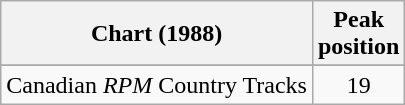<table class="wikitable sortable">
<tr>
<th align="left">Chart (1988)</th>
<th align="center">Peak<br>position</th>
</tr>
<tr>
</tr>
<tr>
<td align="left">Canadian <em>RPM</em> Country Tracks</td>
<td align="center">19</td>
</tr>
</table>
